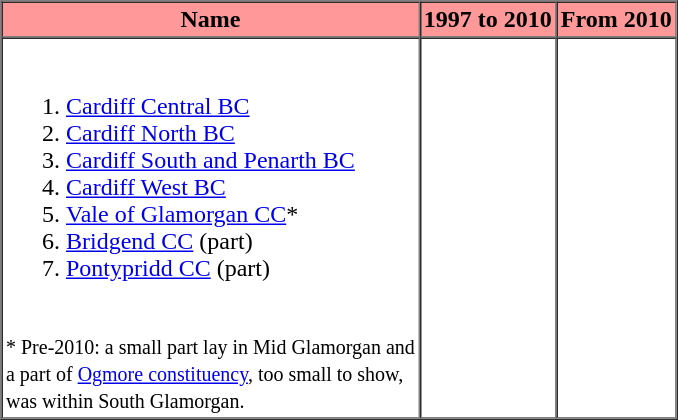<table border=1 cellpadding="2" cellspacing="0">
<tr>
<th bgcolor="#ff9999">Name</th>
<th bgcolor="#ff9999">1997 to 2010</th>
<th bgcolor="#ff9999">From 2010</th>
</tr>
<tr>
<td><br><ol><li><a href='#'>Cardiff Central BC</a></li><li><a href='#'>Cardiff North BC</a></li><li><a href='#'>Cardiff South and Penarth BC</a></li><li><a href='#'>Cardiff West BC</a></li><li><a href='#'>Vale of Glamorgan CC</a>*</li><li><a href='#'>Bridgend CC</a> (part)</li><li><a href='#'>Pontypridd CC</a> (part)</li></ol><small><br>* Pre-2010: a small part lay in Mid Glamorgan and <br> a part of <a href='#'>Ogmore constituency</a>, too small to show,<br>was within South Glamorgan.</small></td>
<td></td>
<td></td>
</tr>
<tr>
</tr>
</table>
